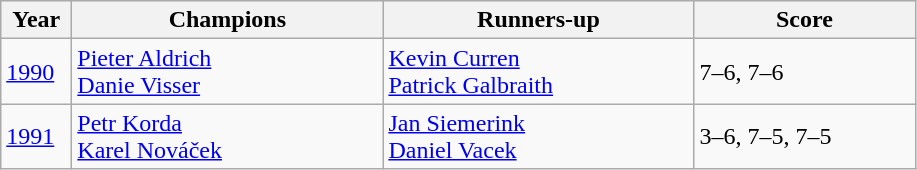<table class="wikitable">
<tr>
<th style="width:40px">Year</th>
<th style="width:200px">Champions</th>
<th style="width:200px">Runners-up</th>
<th style="width:140px" class="unsortable">Score</th>
</tr>
<tr>
<td><a href='#'>1990</a></td>
<td> <a href='#'>Pieter Aldrich</a><br> <a href='#'>Danie Visser</a></td>
<td> <a href='#'>Kevin Curren</a><br> <a href='#'>Patrick Galbraith</a></td>
<td>7–6, 7–6</td>
</tr>
<tr>
<td><a href='#'>1991</a></td>
<td> <a href='#'>Petr Korda</a><br> <a href='#'>Karel Nováček</a></td>
<td> <a href='#'>Jan Siemerink</a><br> <a href='#'>Daniel Vacek</a></td>
<td>3–6, 7–5, 7–5</td>
</tr>
</table>
